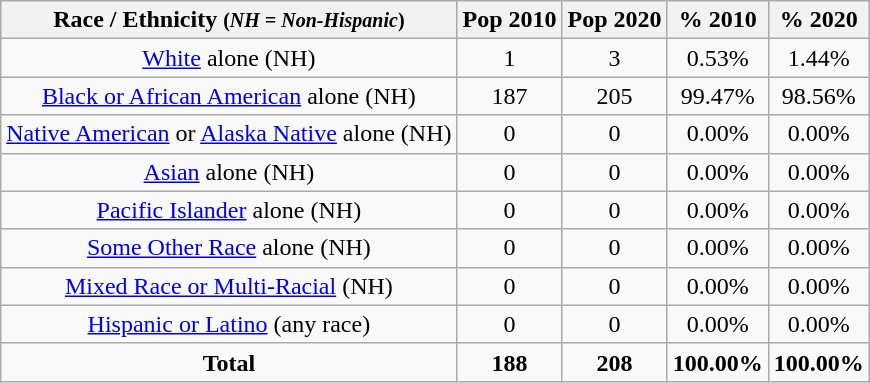<table class="wikitable" style="text-align:center;">
<tr>
<th>Race / Ethnicity <small>(<em>NH = Non-Hispanic</em>)</small></th>
<th>Pop 2010</th>
<th>Pop 2020</th>
<th>% 2010</th>
<th>% 2020</th>
</tr>
<tr>
<td><a href='#'>White</a> alone (NH)</td>
<td>1</td>
<td>3</td>
<td>0.53%</td>
<td>1.44%</td>
</tr>
<tr>
<td><a href='#'>Black or African American</a> alone (NH)</td>
<td>187</td>
<td>205</td>
<td>99.47%</td>
<td>98.56%</td>
</tr>
<tr>
<td><a href='#'>Native American</a> or <a href='#'>Alaska Native</a> alone (NH)</td>
<td>0</td>
<td>0</td>
<td>0.00%</td>
<td>0.00%</td>
</tr>
<tr>
<td><a href='#'>Asian</a> alone (NH)</td>
<td>0</td>
<td>0</td>
<td>0.00%</td>
<td>0.00%</td>
</tr>
<tr>
<td><a href='#'>Pacific Islander</a> alone (NH)</td>
<td>0</td>
<td>0</td>
<td>0.00%</td>
<td>0.00%</td>
</tr>
<tr>
<td><a href='#'>Some Other Race</a> alone (NH)</td>
<td>0</td>
<td>0</td>
<td>0.00%</td>
<td>0.00%</td>
</tr>
<tr>
<td><a href='#'>Mixed Race or Multi-Racial</a> (NH)</td>
<td>0</td>
<td>0</td>
<td>0.00%</td>
<td>0.00%</td>
</tr>
<tr>
<td><a href='#'>Hispanic or Latino</a> (any race)</td>
<td>0</td>
<td>0</td>
<td>0.00%</td>
<td>0.00%</td>
</tr>
<tr>
<td><strong>Total</strong></td>
<td><strong>188</strong></td>
<td><strong>208</strong></td>
<td><strong>100.00%</strong></td>
<td><strong>100.00%</strong></td>
</tr>
</table>
